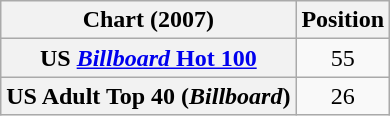<table class="wikitable sortable plainrowheaders" style="text-align:center;">
<tr>
<th>Chart (2007)</th>
<th>Position</th>
</tr>
<tr>
<th scope="row">US <a href='#'><em>Billboard</em> Hot 100</a></th>
<td>55</td>
</tr>
<tr>
<th scope="row">US Adult Top 40 (<em>Billboard</em>)</th>
<td>26</td>
</tr>
</table>
